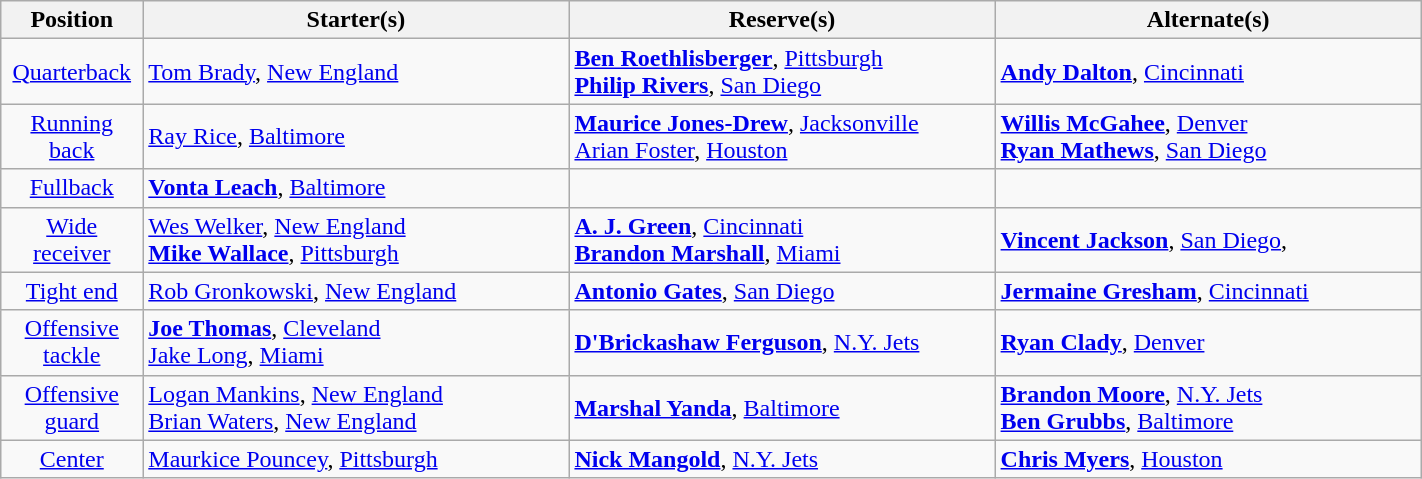<table class="wikitable" width=75%>
<tr>
<th width=10%>Position</th>
<th width=30%>Starter(s)</th>
<th width=30%>Reserve(s)</th>
<th width=30%>Alternate(s)</th>
</tr>
<tr>
<td align=center><a href='#'>Quarterback</a></td>
<td> <a href='#'>Tom Brady</a>, <a href='#'>New England</a></td>
<td> <strong><a href='#'>Ben Roethlisberger</a></strong>, <a href='#'>Pittsburgh</a><br> <strong><a href='#'>Philip Rivers</a></strong>, <a href='#'>San Diego</a></td>
<td> <strong><a href='#'>Andy Dalton</a></strong>, <a href='#'>Cincinnati</a><strong></strong></td>
</tr>
<tr>
<td align=center><a href='#'>Running back</a></td>
<td> <a href='#'>Ray Rice</a>, <a href='#'>Baltimore</a><strong></strong></td>
<td> <strong><a href='#'>Maurice Jones-Drew</a></strong>, <a href='#'>Jacksonville</a><br> <a href='#'>Arian Foster</a>, <a href='#'>Houston</a><strong></strong></td>
<td> <strong><a href='#'>Willis McGahee</a></strong>, <a href='#'>Denver</a><strong></strong><br> <strong><a href='#'>Ryan Mathews</a></strong>, <a href='#'>San Diego</a><strong></strong></td>
</tr>
<tr>
<td align=center><a href='#'>Fullback</a></td>
<td> <strong><a href='#'>Vonta Leach</a></strong>, <a href='#'>Baltimore</a></td>
<td></td>
<td></td>
</tr>
<tr>
<td align=center><a href='#'>Wide receiver</a></td>
<td> <a href='#'>Wes Welker</a>, <a href='#'>New England</a><br> <strong><a href='#'>Mike Wallace</a></strong>, <a href='#'>Pittsburgh</a></td>
<td> <strong><a href='#'>A. J. Green</a></strong>, <a href='#'>Cincinnati</a><br> <strong><a href='#'>Brandon Marshall</a></strong>, <a href='#'>Miami</a></td>
<td> <strong><a href='#'>Vincent Jackson</a></strong>, <a href='#'>San Diego</a><strong></strong>, </td>
</tr>
<tr>
<td align=center><a href='#'>Tight end</a></td>
<td> <a href='#'>Rob Gronkowski</a>, <a href='#'>New England</a></td>
<td> <strong><a href='#'>Antonio Gates</a></strong>, <a href='#'>San Diego</a></td>
<td> <strong><a href='#'>Jermaine Gresham</a></strong>, <a href='#'>Cincinnati</a><strong></strong></td>
</tr>
<tr>
<td align=center><a href='#'>Offensive tackle</a></td>
<td> <strong><a href='#'>Joe Thomas</a></strong>, <a href='#'>Cleveland</a><br> <a href='#'>Jake Long</a>, <a href='#'>Miami</a><strong></strong></td>
<td> <strong><a href='#'>D'Brickashaw Ferguson</a></strong>, <a href='#'>N.Y. Jets</a></td>
<td> <strong><a href='#'>Ryan Clady</a></strong>, <a href='#'>Denver</a><strong></strong></td>
</tr>
<tr>
<td align=center><a href='#'>Offensive guard</a></td>
<td> <a href='#'>Logan Mankins</a>, <a href='#'>New England</a><br> <a href='#'>Brian Waters</a>, <a href='#'>New England</a></td>
<td> <strong><a href='#'>Marshal Yanda</a></strong>, <a href='#'>Baltimore</a></td>
<td> <strong><a href='#'>Brandon Moore</a></strong>, <a href='#'>N.Y. Jets</a><strong></strong><br> <strong><a href='#'>Ben Grubbs</a></strong>, <a href='#'>Baltimore</a><strong></strong></td>
</tr>
<tr>
<td align=center><a href='#'>Center</a></td>
<td> <a href='#'>Maurkice Pouncey</a>, <a href='#'>Pittsburgh</a><strong></strong></td>
<td> <strong><a href='#'>Nick Mangold</a></strong>, <a href='#'>N.Y. Jets</a></td>
<td> <strong><a href='#'>Chris Myers</a></strong>, <a href='#'>Houston</a><strong></strong></td>
</tr>
</table>
